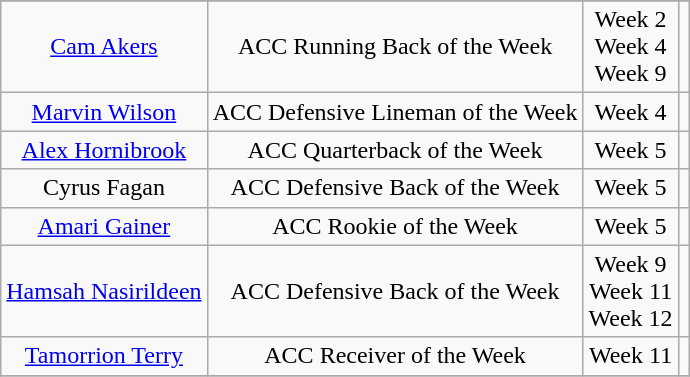<table class="wikitable sortable sortable" style="text-align: center">
<tr align=center>
</tr>
<tr>
<td><a href='#'>Cam Akers</a></td>
<td>ACC Running Back of the Week</td>
<td>Week 2<br>Week 4<br>Week 9</td>
<td></td>
</tr>
<tr>
<td><a href='#'>Marvin Wilson</a></td>
<td>ACC Defensive Lineman of the Week</td>
<td>Week 4</td>
<td></td>
</tr>
<tr>
<td><a href='#'>Alex Hornibrook</a></td>
<td>ACC Quarterback of the Week</td>
<td>Week 5</td>
<td></td>
</tr>
<tr>
<td>Cyrus Fagan</td>
<td>ACC Defensive Back of the Week</td>
<td>Week 5</td>
<td></td>
</tr>
<tr>
<td><a href='#'>Amari Gainer</a></td>
<td>ACC Rookie of the Week</td>
<td>Week 5</td>
<td></td>
</tr>
<tr>
<td><a href='#'>Hamsah Nasirildeen</a></td>
<td>ACC Defensive Back of the Week</td>
<td>Week 9<br>Week 11<br>Week 12</td>
<td><br></td>
</tr>
<tr>
<td><a href='#'>Tamorrion Terry</a></td>
<td>ACC Receiver of the Week</td>
<td>Week 11</td>
<td></td>
</tr>
<tr>
</tr>
</table>
